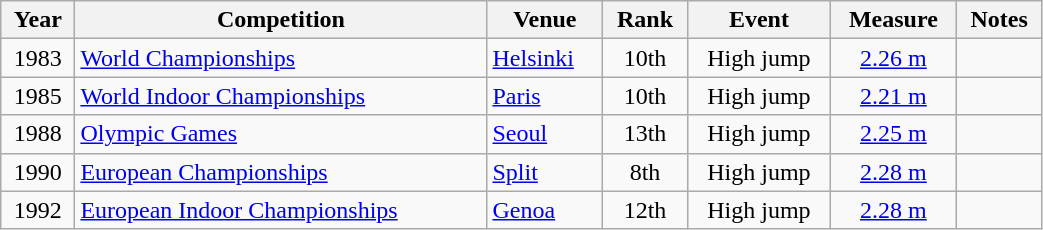<table class="wikitable" width=55% style="font-size:100%; text-align:center;">
<tr>
<th>Year</th>
<th>Competition</th>
<th>Venue</th>
<th>Rank</th>
<th>Event</th>
<th>Measure</th>
<th>Notes</th>
</tr>
<tr>
<td rowspan=1>1983</td>
<td rowspan=1 align=left><a href='#'>World Championships</a></td>
<td rowspan=1 align=left> <a href='#'>Helsinki</a></td>
<td>10th</td>
<td>High jump</td>
<td><a href='#'>2.26 m</a></td>
<td></td>
</tr>
<tr>
<td rowspan=1>1985</td>
<td rowspan=1 align=left><a href='#'>World Indoor Championships</a></td>
<td rowspan=1 align=left> <a href='#'>Paris</a></td>
<td>10th</td>
<td>High jump</td>
<td><a href='#'>2.21 m</a></td>
<td></td>
</tr>
<tr>
<td rowspan=1>1988</td>
<td rowspan=1 align=left><a href='#'>Olympic Games</a></td>
<td rowspan=1 align=left> <a href='#'>Seoul</a></td>
<td>13th</td>
<td>High jump</td>
<td><a href='#'>2.25 m</a></td>
<td></td>
</tr>
<tr>
<td rowspan=1>1990</td>
<td rowspan=1 align=left><a href='#'>European Championships</a></td>
<td rowspan=1 align=left> <a href='#'>Split</a></td>
<td>8th</td>
<td>High jump</td>
<td><a href='#'>2.28 m</a></td>
<td></td>
</tr>
<tr>
<td rowspan=1>1992</td>
<td rowspan=1 align=left><a href='#'>European Indoor Championships</a></td>
<td rowspan=1 align=left> <a href='#'>Genoa</a></td>
<td>12th</td>
<td>High jump</td>
<td><a href='#'>2.28 m</a></td>
<td></td>
</tr>
</table>
